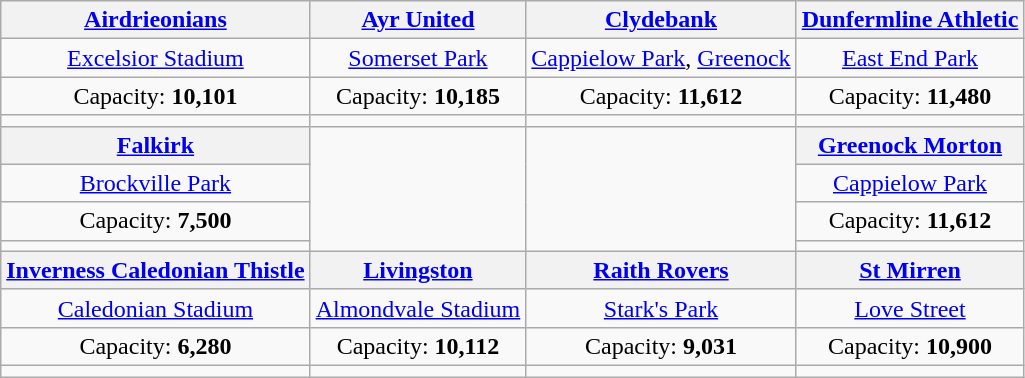<table class="wikitable" style="text-align:center">
<tr>
<th><a href='#'>Airdrieonians</a></th>
<th><a href='#'>Ayr United</a></th>
<th><a href='#'>Clydebank</a></th>
<th><a href='#'>Dunfermline Athletic</a></th>
</tr>
<tr>
<td><a href='#'>Excelsior Stadium</a></td>
<td><a href='#'>Somerset Park</a></td>
<td><a href='#'>Cappielow Park</a>, <a href='#'>Greenock</a></td>
<td><a href='#'>East End Park</a></td>
</tr>
<tr>
<td>Capacity: <strong>10,101</strong></td>
<td>Capacity: <strong>10,185</strong></td>
<td>Capacity: <strong>11,612</strong></td>
<td>Capacity: <strong>11,480</strong></td>
</tr>
<tr>
<td></td>
<td></td>
<td></td>
<td></td>
</tr>
<tr>
<th><a href='#'>Falkirk</a></th>
<td rowspan=4><br></td>
<td rowspan=4><br></td>
<th><a href='#'>Greenock Morton</a></th>
</tr>
<tr>
<td><a href='#'>Brockville Park</a></td>
<td><a href='#'>Cappielow Park</a></td>
</tr>
<tr>
<td>Capacity: <strong>7,500</strong></td>
<td>Capacity: <strong>11,612</strong></td>
</tr>
<tr>
<td></td>
<td></td>
</tr>
<tr>
<th><a href='#'>Inverness Caledonian Thistle</a></th>
<th><a href='#'>Livingston</a></th>
<th><a href='#'>Raith Rovers</a></th>
<th><a href='#'>St Mirren</a></th>
</tr>
<tr>
<td><a href='#'>Caledonian Stadium</a></td>
<td><a href='#'>Almondvale Stadium</a></td>
<td><a href='#'>Stark's Park</a></td>
<td><a href='#'>Love Street</a></td>
</tr>
<tr>
<td>Capacity: <strong>6,280</strong></td>
<td>Capacity: <strong>10,112</strong></td>
<td>Capacity: <strong>9,031</strong></td>
<td>Capacity: <strong>10,900</strong></td>
</tr>
<tr>
<td></td>
<td></td>
<td></td>
<td></td>
</tr>
</table>
